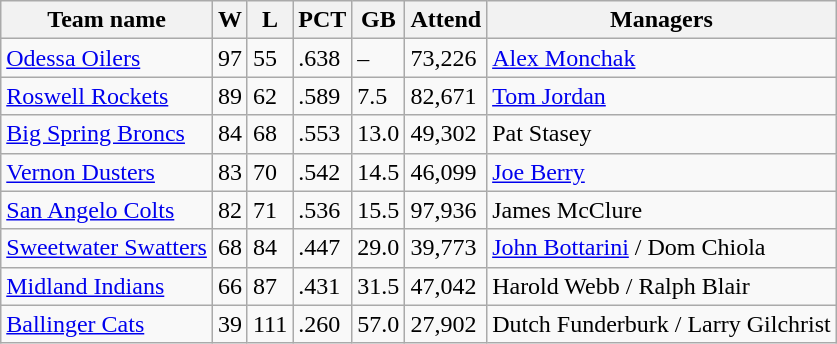<table class="wikitable">
<tr>
<th>Team name</th>
<th>W</th>
<th>L</th>
<th>PCT</th>
<th>GB</th>
<th>Attend</th>
<th>Managers</th>
</tr>
<tr>
<td><a href='#'>Odessa Oilers</a></td>
<td>97</td>
<td>55</td>
<td>.638</td>
<td>–</td>
<td>73,226</td>
<td><a href='#'>Alex Monchak</a></td>
</tr>
<tr>
<td><a href='#'>Roswell Rockets</a></td>
<td>89</td>
<td>62</td>
<td>.589</td>
<td>7.5</td>
<td>82,671</td>
<td><a href='#'>Tom Jordan</a></td>
</tr>
<tr>
<td><a href='#'>Big Spring Broncs</a></td>
<td>84</td>
<td>68</td>
<td>.553</td>
<td>13.0</td>
<td>49,302</td>
<td>Pat Stasey</td>
</tr>
<tr>
<td><a href='#'>Vernon Dusters</a></td>
<td>83</td>
<td>70</td>
<td>.542</td>
<td>14.5</td>
<td>46,099</td>
<td><a href='#'>Joe Berry</a></td>
</tr>
<tr>
<td><a href='#'>San Angelo Colts</a></td>
<td>82</td>
<td>71</td>
<td>.536</td>
<td>15.5</td>
<td>97,936</td>
<td>James McClure</td>
</tr>
<tr>
<td><a href='#'>Sweetwater Swatters</a></td>
<td>68</td>
<td>84</td>
<td>.447</td>
<td>29.0</td>
<td>39,773</td>
<td><a href='#'>John Bottarini</a> / Dom Chiola</td>
</tr>
<tr>
<td><a href='#'>Midland Indians</a></td>
<td>66</td>
<td>87</td>
<td>.431</td>
<td>31.5</td>
<td>47,042</td>
<td>Harold Webb / Ralph Blair</td>
</tr>
<tr>
<td><a href='#'>Ballinger Cats</a></td>
<td>39</td>
<td>111</td>
<td>.260</td>
<td>57.0</td>
<td>27,902</td>
<td>Dutch Funderburk / Larry Gilchrist</td>
</tr>
</table>
